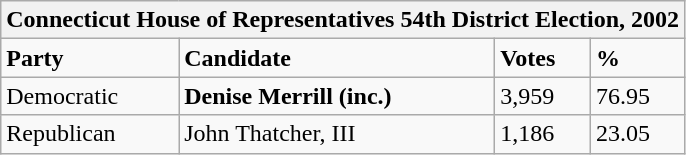<table class="wikitable">
<tr>
<th colspan="4">Connecticut House of Representatives 54th District Election, 2002</th>
</tr>
<tr>
<td><strong>Party</strong></td>
<td><strong>Candidate</strong></td>
<td><strong>Votes</strong></td>
<td><strong>%</strong></td>
</tr>
<tr>
<td>Democratic</td>
<td><strong>Denise Merrill (inc.)</strong></td>
<td>3,959</td>
<td>76.95</td>
</tr>
<tr>
<td>Republican</td>
<td>John Thatcher, III</td>
<td>1,186</td>
<td>23.05</td>
</tr>
</table>
